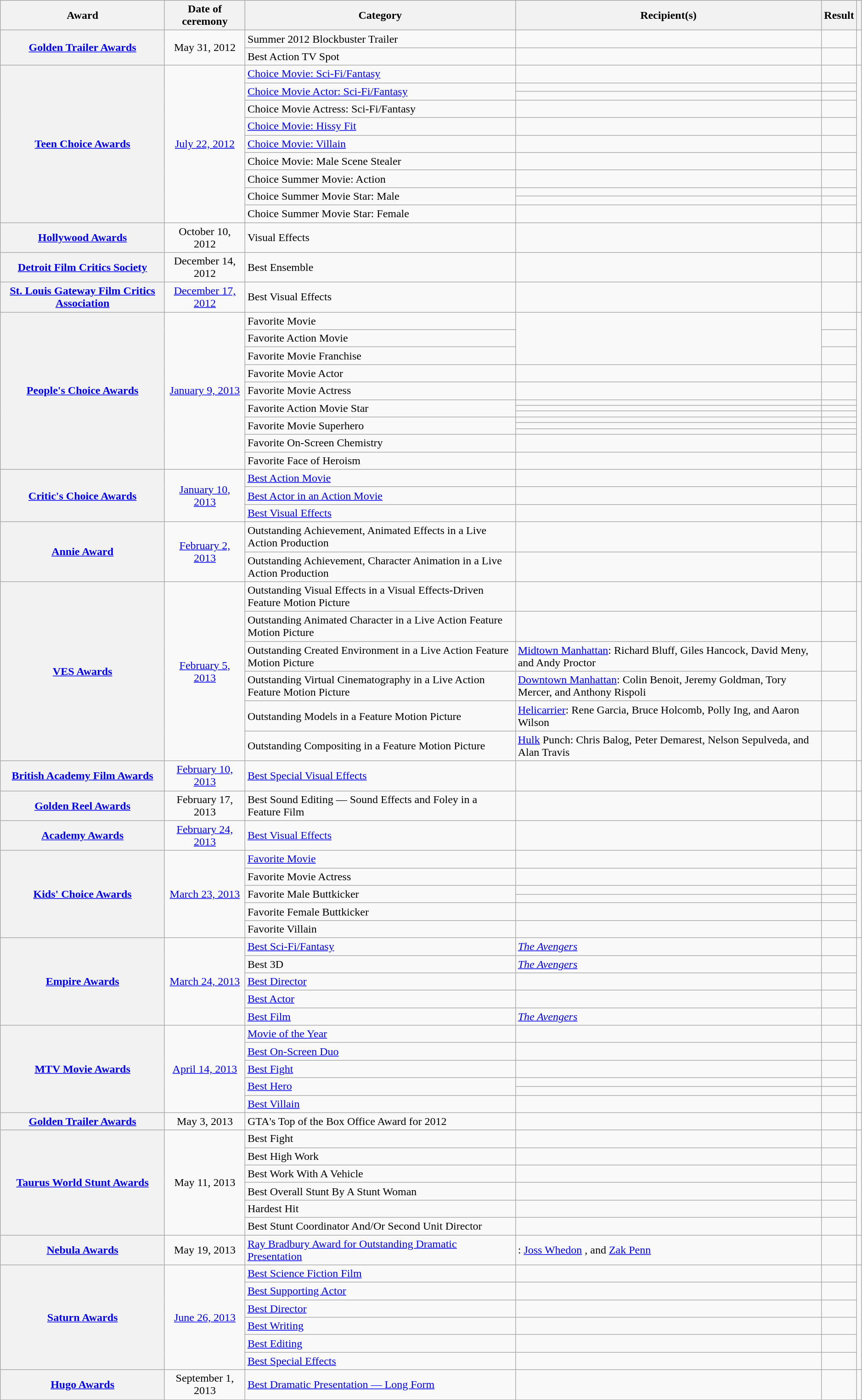<table class="wikitable plainrowheaders sortable" style="width: 99%;">
<tr>
<th scope="col">Award</th>
<th scope="col">Date of ceremony</th>
<th scope="col">Category</th>
<th scope="col">Recipient(s)</th>
<th scope="col">Result</th>
<th scope="col" class="unsortable"></th>
</tr>
<tr>
<th scope="row" rowspan="2" style="text-align:center;"><a href='#'>Golden Trailer Awards</a></th>
<td rowspan="2" style="text-align:center;">May 31, 2012</td>
<td>Summer 2012 Blockbuster Trailer</td>
<td></td>
<td></td>
<td rowspan="2" style="text-align:center;"><br></td>
</tr>
<tr>
<td>Best Action TV Spot</td>
<td></td>
<td></td>
</tr>
<tr>
<th scope="row" rowspan="11" style="text-align:center;"><a href='#'>Teen Choice Awards</a></th>
<td rowspan="11" style="text-align:center;"><a href='#'>July 22, 2012</a></td>
<td><a href='#'>Choice Movie: Sci-Fi/Fantasy</a></td>
<td></td>
<td></td>
<td rowspan="11" style="text-align:center;"><br><br></td>
</tr>
<tr>
<td rowspan=2><a href='#'>Choice Movie Actor: Sci-Fi/Fantasy</a></td>
<td></td>
<td></td>
</tr>
<tr>
<td></td>
<td></td>
</tr>
<tr>
<td>Choice Movie Actress: Sci-Fi/Fantasy</td>
<td></td>
<td></td>
</tr>
<tr>
<td><a href='#'>Choice Movie: Hissy Fit</a></td>
<td></td>
<td></td>
</tr>
<tr>
<td><a href='#'>Choice Movie: Villain</a></td>
<td></td>
<td></td>
</tr>
<tr>
<td>Choice Movie: Male Scene Stealer</td>
<td></td>
<td></td>
</tr>
<tr>
<td>Choice Summer Movie: Action</td>
<td></td>
<td></td>
</tr>
<tr>
<td rowspan=2>Choice Summer Movie Star: Male</td>
<td></td>
<td></td>
</tr>
<tr>
<td> </td>
<td></td>
</tr>
<tr>
<td>Choice Summer Movie Star: Female</td>
<td></td>
<td></td>
</tr>
<tr>
<th scope="row" style="text-align:center;"><a href='#'>Hollywood Awards</a></th>
<td style="text-align:center;">October 10, 2012</td>
<td>Visual Effects</td>
<td></td>
<td></td>
<td style="text-align:center;"></td>
</tr>
<tr>
<th scope="row" style="text-align:center;"><a href='#'>Detroit Film Critics Society</a></th>
<td style="text-align:center;">December 14, 2012</td>
<td>Best Ensemble</td>
<td></td>
<td></td>
<td style="text-align:center;"></td>
</tr>
<tr>
<th scope="row" style="text-align:center;"><a href='#'>St. Louis Gateway Film Critics Association</a></th>
<td style="text-align:center;"><a href='#'>December 17, 2012</a></td>
<td>Best Visual Effects</td>
<td></td>
<td></td>
<td style="text-align:center;"></td>
</tr>
<tr>
<th scope="row" rowspan="13" style="text-align:center;"><a href='#'>People's Choice Awards</a></th>
<td rowspan="13" style="text-align:center;"><a href='#'>January 9, 2013</a></td>
<td>Favorite Movie</td>
<td rowspan=3></td>
<td></td>
<td rowspan="13" style="text-align:center;"></td>
</tr>
<tr>
<td>Favorite Action Movie</td>
<td></td>
</tr>
<tr>
<td>Favorite Movie Franchise</td>
<td></td>
</tr>
<tr>
<td>Favorite Movie Actor</td>
<td></td>
<td></td>
</tr>
<tr>
<td>Favorite Movie Actress</td>
<td></td>
<td></td>
</tr>
<tr>
<td rowspan=3>Favorite Action Movie Star</td>
<td></td>
<td></td>
</tr>
<tr>
<td> </td>
<td></td>
</tr>
<tr>
<td></td>
<td></td>
</tr>
<tr>
<td rowspan=3>Favorite Movie Superhero</td>
<td></td>
<td></td>
</tr>
<tr>
<td></td>
<td></td>
</tr>
<tr>
<td></td>
<td></td>
</tr>
<tr>
<td>Favorite On-Screen Chemistry</td>
<td></td>
<td></td>
</tr>
<tr>
<td>Favorite Face of Heroism</td>
<td></td>
<td></td>
</tr>
<tr>
<th scope="row" rowspan="3" style="text-align:center;"><a href='#'>Critic's Choice Awards</a></th>
<td rowspan="3" style="text-align:center;"><a href='#'>January 10, 2013</a></td>
<td><a href='#'>Best Action Movie</a></td>
<td></td>
<td></td>
<td rowspan="3" style="text-align:center;"></td>
</tr>
<tr>
<td><a href='#'>Best Actor in an Action Movie</a></td>
<td></td>
<td></td>
</tr>
<tr>
<td><a href='#'>Best Visual Effects</a></td>
<td></td>
<td></td>
</tr>
<tr>
<th scope="row" rowspan="2" style="text-align:center;"><a href='#'>Annie Award</a></th>
<td rowspan="2" style="text-align:center;"><a href='#'>February 2, 2013</a></td>
<td>Outstanding Achievement, Animated Effects in a Live Action Production</td>
<td></td>
<td></td>
<td rowspan="2" style="text-align:center;"></td>
</tr>
<tr>
<td>Outstanding Achievement, Character Animation in a Live Action Production</td>
<td></td>
<td></td>
</tr>
<tr>
<th scope="row" rowspan="6" style="text-align:center;"><a href='#'>VES Awards</a></th>
<td rowspan="6" style="text-align:center;"><a href='#'>February 5, 2013</a></td>
<td>Outstanding Visual Effects in a Visual Effects-Driven Feature Motion Picture</td>
<td></td>
<td></td>
<td rowspan="6" style="text-align:center;"></td>
</tr>
<tr>
<td>Outstanding Animated Character in a Live Action Feature Motion Picture</td>
<td></td>
<td></td>
</tr>
<tr>
<td>Outstanding Created Environment in a Live Action Feature Motion Picture</td>
<td><a href='#'>Midtown Manhattan</a>: Richard Bluff, Giles Hancock, David Meny, and Andy Proctor</td>
<td></td>
</tr>
<tr>
<td>Outstanding Virtual Cinematography in a Live Action Feature Motion Picture</td>
<td><a href='#'>Downtown Manhattan</a>: Colin Benoit, Jeremy Goldman, Tory Mercer, and Anthony Rispoli</td>
<td></td>
</tr>
<tr>
<td>Outstanding Models in a Feature Motion Picture</td>
<td><a href='#'>Helicarrier</a>: Rene Garcia, Bruce Holcomb, Polly Ing, and Aaron Wilson</td>
<td></td>
</tr>
<tr>
<td>Outstanding Compositing in a Feature Motion Picture</td>
<td><a href='#'>Hulk</a> Punch: Chris Balog, Peter Demarest, Nelson Sepulveda, and Alan Travis</td>
<td></td>
</tr>
<tr>
<th scope="row" style="text-align:center;"><a href='#'>British Academy Film Awards</a></th>
<td style="text-align:center;"><a href='#'>February 10, 2013</a></td>
<td><a href='#'>Best Special Visual Effects</a></td>
<td></td>
<td></td>
<td style="text-align:center;"></td>
</tr>
<tr>
<th scope="row" style="text-align:center;"><a href='#'>Golden Reel Awards</a></th>
<td style="text-align:center;">February 17, 2013</td>
<td>Best Sound Editing — Sound Effects and Foley in a Feature Film</td>
<td></td>
<td></td>
<td style="text-align:center;"></td>
</tr>
<tr>
<th scope="row" style="text-align:center;"><a href='#'>Academy Awards</a></th>
<td style="text-align:center;"><a href='#'>February 24, 2013</a></td>
<td><a href='#'>Best Visual Effects</a></td>
<td></td>
<td></td>
<td style="text-align:center;"></td>
</tr>
<tr>
<th scope="row" rowspan="6" style="text-align:center;"><a href='#'>Kids' Choice Awards</a></th>
<td rowspan="6" style="text-align:center;"><a href='#'>March 23, 2013</a></td>
<td><a href='#'>Favorite Movie</a></td>
<td></td>
<td></td>
<td rowspan="6" style="text-align:center;"></td>
</tr>
<tr>
<td>Favorite Movie Actress</td>
<td></td>
<td></td>
</tr>
<tr>
<td rowspan=2>Favorite Male Buttkicker</td>
<td></td>
<td></td>
</tr>
<tr>
<td></td>
<td></td>
</tr>
<tr>
<td>Favorite Female Buttkicker</td>
<td></td>
<td></td>
</tr>
<tr>
<td>Favorite Villain</td>
<td></td>
<td></td>
</tr>
<tr>
<th scope="row" rowspan="5" style="text-align:center;"><a href='#'>Empire Awards</a></th>
<td rowspan="5" style="text-align:center;"><a href='#'>March 24, 2013</a></td>
<td><a href='#'>Best Sci-Fi/Fantasy</a></td>
<td><em><a href='#'>The Avengers</a></em></td>
<td></td>
<td rowspan="5" style="text-align:center;"></td>
</tr>
<tr>
<td>Best 3D</td>
<td><em><a href='#'>The Avengers</a></em></td>
<td></td>
</tr>
<tr>
<td><a href='#'>Best Director</a></td>
<td></td>
<td></td>
</tr>
<tr>
<td><a href='#'>Best Actor</a></td>
<td></td>
<td></td>
</tr>
<tr>
<td><a href='#'>Best Film</a></td>
<td><em><a href='#'>The Avengers</a></em></td>
<td></td>
</tr>
<tr>
<th scope="row" rowspan="6" style="text-align:center;"><a href='#'>MTV Movie Awards</a></th>
<td rowspan="6" style="text-align:center;"><a href='#'>April 14, 2013</a></td>
<td><a href='#'>Movie of the Year</a></td>
<td></td>
<td></td>
<td rowspan="6" style="text-align:center;"><br><br></td>
</tr>
<tr>
<td><a href='#'>Best On-Screen Duo</a></td>
<td></td>
<td></td>
</tr>
<tr>
<td><a href='#'>Best Fight</a></td>
<td></td>
<td></td>
</tr>
<tr>
<td rowspan=2><a href='#'>Best Hero</a></td>
<td></td>
<td></td>
</tr>
<tr>
<td></td>
<td></td>
</tr>
<tr>
<td><a href='#'>Best Villain</a></td>
<td></td>
<td></td>
</tr>
<tr>
<th scope="row" style="text-align:center;"><a href='#'>Golden Trailer Awards</a></th>
<td style="text-align:center;">May 3, 2013</td>
<td>GTA's Top of the Box Office Award for 2012</td>
<td></td>
<td></td>
<td style="text-align:center;"></td>
</tr>
<tr>
<th scope="row" rowspan="6" style="text-align:center;"><a href='#'>Taurus World Stunt Awards</a></th>
<td rowspan="6" style="text-align:center;">May 11, 2013</td>
<td>Best Fight</td>
<td></td>
<td></td>
<td rowspan="6" style="text-align:center;"></td>
</tr>
<tr>
<td>Best High Work</td>
<td></td>
<td></td>
</tr>
<tr>
<td>Best Work With A Vehicle</td>
<td></td>
<td></td>
</tr>
<tr>
<td>Best Overall Stunt By A Stunt Woman</td>
<td></td>
<td></td>
</tr>
<tr>
<td>Hardest Hit</td>
<td></td>
<td></td>
</tr>
<tr>
<td>Best Stunt Coordinator And/Or Second Unit Director</td>
<td></td>
<td></td>
</tr>
<tr>
<th scope="row" style="text-align:center;"><a href='#'>Nebula Awards</a></th>
<td style="text-align:center;">May 19, 2013</td>
<td><a href='#'>Ray Bradbury Award for Outstanding Dramatic Presentation</a></td>
<td>: <a href='#'>Joss Whedon</a> , and <a href='#'>Zak Penn</a> </td>
<td></td>
<td style="text-align:center;"></td>
</tr>
<tr>
<th scope="row" rowspan="6" style="text-align:center;"><a href='#'>Saturn Awards</a></th>
<td rowspan="6" style="text-align:center;"><a href='#'>June 26, 2013</a></td>
<td><a href='#'>Best Science Fiction Film</a></td>
<td></td>
<td></td>
<td rowspan="6" style="text-align:center;"><br></td>
</tr>
<tr>
<td><a href='#'>Best Supporting Actor</a></td>
<td></td>
<td></td>
</tr>
<tr>
<td><a href='#'>Best Director</a></td>
<td></td>
<td></td>
</tr>
<tr>
<td><a href='#'>Best Writing</a></td>
<td></td>
<td></td>
</tr>
<tr>
<td><a href='#'>Best Editing</a></td>
<td></td>
<td></td>
</tr>
<tr>
<td><a href='#'>Best Special Effects</a></td>
<td></td>
<td></td>
</tr>
<tr>
<th scope="row" style="text-align:center;"><a href='#'>Hugo Awards</a></th>
<td style="text-align:center;">September 1, 2013</td>
<td><a href='#'>Best Dramatic Presentation — Long Form</a></td>
<td></td>
<td></td>
<td style="text-align:center;"></td>
</tr>
</table>
